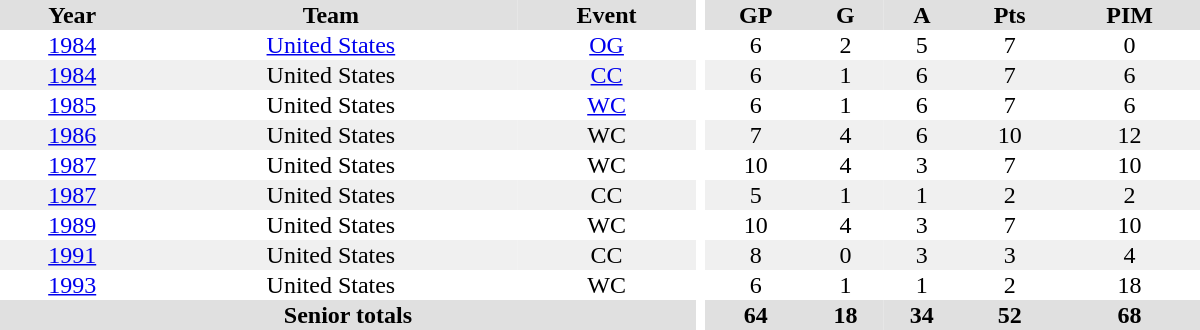<table border="0" cellpadding="1" cellspacing="0" style="text-align:center; width:50em">
<tr ALIGN="center" bgcolor="#e0e0e0">
<th>Year</th>
<th>Team</th>
<th>Event</th>
<th ALIGN="center" rowspan="99" bgcolor="#ffffff"></th>
<th>GP</th>
<th>G</th>
<th>A</th>
<th>Pts</th>
<th>PIM</th>
</tr>
<tr>
<td><a href='#'>1984</a></td>
<td><a href='#'>United States</a></td>
<td><a href='#'>OG</a></td>
<td>6</td>
<td>2</td>
<td>5</td>
<td>7</td>
<td>0</td>
</tr>
<tr bgcolor="#f0f0f0">
<td><a href='#'>1984</a></td>
<td>United States</td>
<td><a href='#'>CC</a></td>
<td>6</td>
<td>1</td>
<td>6</td>
<td>7</td>
<td>6</td>
</tr>
<tr>
<td><a href='#'>1985</a></td>
<td>United States</td>
<td><a href='#'>WC</a></td>
<td>6</td>
<td>1</td>
<td>6</td>
<td>7</td>
<td>6</td>
</tr>
<tr bgcolor="#f0f0f0">
<td><a href='#'>1986</a></td>
<td>United States</td>
<td>WC</td>
<td>7</td>
<td>4</td>
<td>6</td>
<td>10</td>
<td>12</td>
</tr>
<tr>
<td><a href='#'>1987</a></td>
<td>United States</td>
<td>WC</td>
<td>10</td>
<td>4</td>
<td>3</td>
<td>7</td>
<td>10</td>
</tr>
<tr bgcolor="#f0f0f0">
<td><a href='#'>1987</a></td>
<td>United States</td>
<td>CC</td>
<td>5</td>
<td>1</td>
<td>1</td>
<td>2</td>
<td>2</td>
</tr>
<tr>
<td><a href='#'>1989</a></td>
<td>United States</td>
<td>WC</td>
<td>10</td>
<td>4</td>
<td>3</td>
<td>7</td>
<td>10</td>
</tr>
<tr bgcolor="#f0f0f0">
<td><a href='#'>1991</a></td>
<td>United States</td>
<td>CC</td>
<td>8</td>
<td>0</td>
<td>3</td>
<td>3</td>
<td>4</td>
</tr>
<tr>
<td><a href='#'>1993</a></td>
<td>United States</td>
<td>WC</td>
<td>6</td>
<td>1</td>
<td>1</td>
<td>2</td>
<td>18</td>
</tr>
<tr bgcolor="#e0e0e0">
<th colspan=3>Senior totals</th>
<th>64</th>
<th>18</th>
<th>34</th>
<th>52</th>
<th>68</th>
</tr>
</table>
